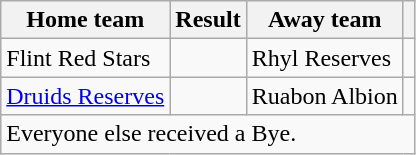<table class="wikitable">
<tr>
<th>Home team</th>
<th>Result</th>
<th>Away team</th>
<th></th>
</tr>
<tr>
<td>Flint Red Stars</td>
<td></td>
<td>Rhyl Reserves</td>
<td></td>
</tr>
<tr>
<td><a href='#'>Druids Reserves</a></td>
<td></td>
<td>Ruabon Albion</td>
<td></td>
</tr>
<tr>
<td colspan="4">Everyone else received a Bye.</td>
</tr>
</table>
